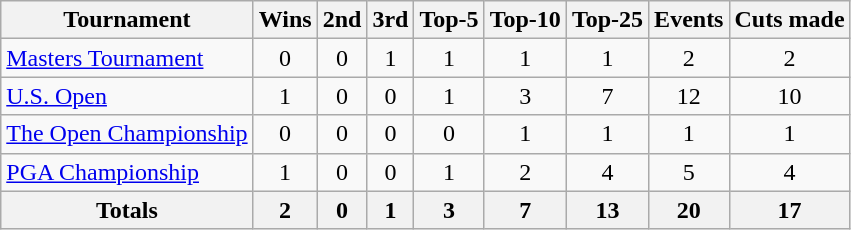<table class=wikitable style=text-align:center>
<tr>
<th>Tournament</th>
<th>Wins</th>
<th>2nd</th>
<th>3rd</th>
<th>Top-5</th>
<th>Top-10</th>
<th>Top-25</th>
<th>Events</th>
<th>Cuts made</th>
</tr>
<tr>
<td align=left><a href='#'>Masters Tournament</a></td>
<td>0</td>
<td>0</td>
<td>1</td>
<td>1</td>
<td>1</td>
<td>1</td>
<td>2</td>
<td>2</td>
</tr>
<tr>
<td align=left><a href='#'>U.S. Open</a></td>
<td>1</td>
<td>0</td>
<td>0</td>
<td>1</td>
<td>3</td>
<td>7</td>
<td>12</td>
<td>10</td>
</tr>
<tr>
<td align=left><a href='#'>The Open Championship</a></td>
<td>0</td>
<td>0</td>
<td>0</td>
<td>0</td>
<td>1</td>
<td>1</td>
<td>1</td>
<td>1</td>
</tr>
<tr>
<td align=left><a href='#'>PGA Championship</a></td>
<td>1</td>
<td>0</td>
<td>0</td>
<td>1</td>
<td>2</td>
<td>4</td>
<td>5</td>
<td>4</td>
</tr>
<tr>
<th>Totals</th>
<th>2</th>
<th>0</th>
<th>1</th>
<th>3</th>
<th>7</th>
<th>13</th>
<th>20</th>
<th>17</th>
</tr>
</table>
